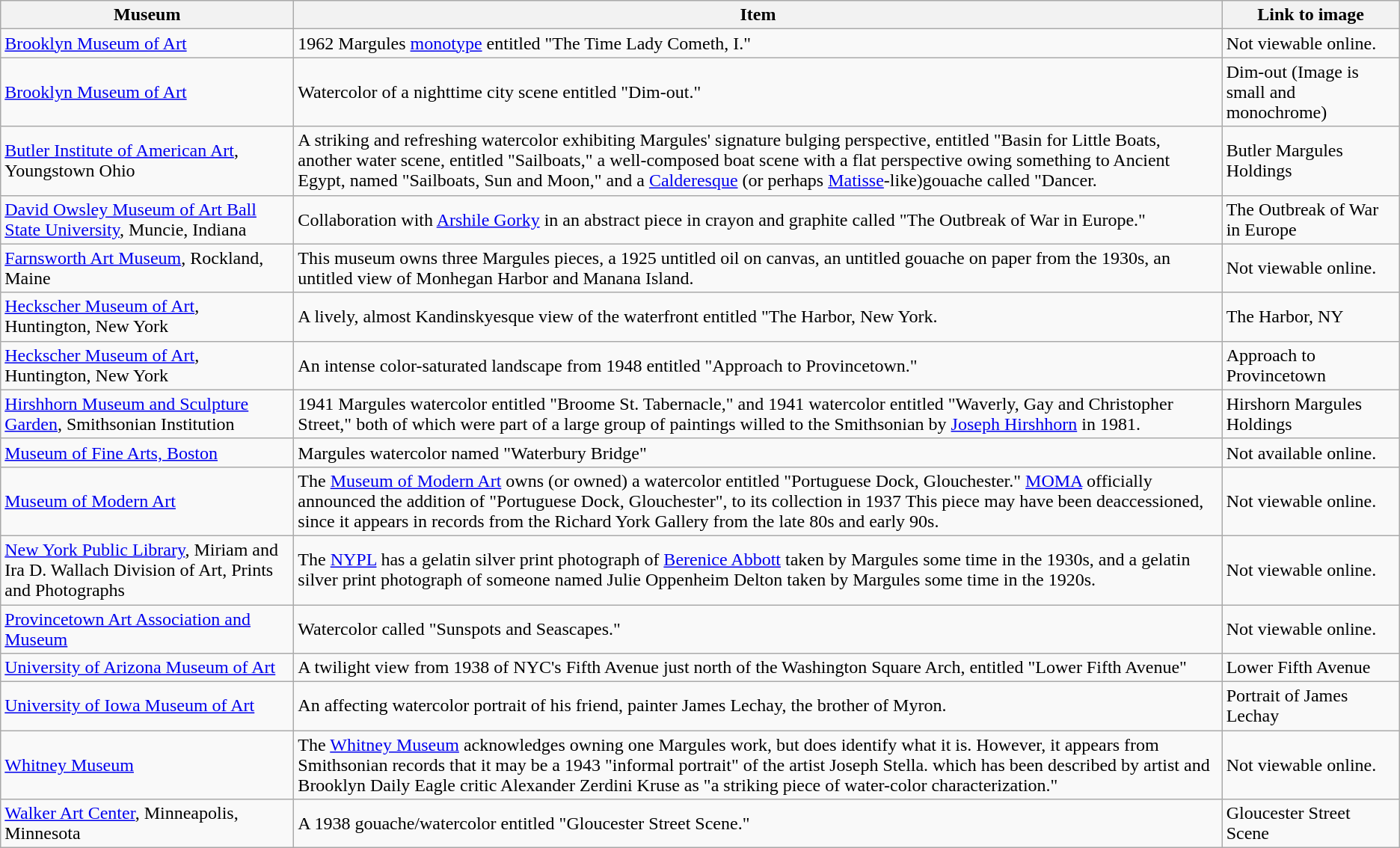<table class="wikitable">
<tr>
<th>Museum</th>
<th>Item</th>
<th>Link to image</th>
</tr>
<tr>
<td><a href='#'>Brooklyn Museum of Art</a></td>
<td>1962 Margules <a href='#'>monotype</a> entitled "The Time Lady Cometh, I."</td>
<td>Not viewable online.</td>
</tr>
<tr>
<td><a href='#'>Brooklyn Museum of Art</a></td>
<td>Watercolor of a nighttime city scene entitled "Dim-out."</td>
<td>Dim-out (Image is small and monochrome)</td>
</tr>
<tr>
<td><a href='#'>Butler Institute of American Art</a>, Youngstown Ohio</td>
<td>A striking and refreshing watercolor exhibiting Margules' signature bulging perspective, entitled "Basin for Little Boats, another water scene, entitled "Sailboats," a well-composed boat scene with a flat perspective owing something to Ancient Egypt, named "Sailboats, Sun and Moon," and a <a href='#'>Calderesque</a> (or perhaps <a href='#'>Matisse</a>-like)gouache called "Dancer.</td>
<td>Butler Margules Holdings</td>
</tr>
<tr>
<td><a href='#'>David Owsley Museum of Art Ball State University</a>, Muncie, Indiana</td>
<td>Collaboration with <a href='#'>Arshile Gorky</a> in an abstract piece in crayon and graphite called "The Outbreak of War in Europe."</td>
<td>The Outbreak of War in Europe</td>
</tr>
<tr>
<td><a href='#'>Farnsworth Art Museum</a>, Rockland, Maine</td>
<td>This museum owns three Margules pieces, a 1925 untitled oil on canvas, an untitled gouache on paper from the 1930s, an untitled view of Monhegan Harbor and Manana Island.</td>
<td>Not viewable online.</td>
</tr>
<tr>
<td><a href='#'>Heckscher Museum of Art</a>, Huntington, New York</td>
<td>A lively, almost Kandinskyesque view of the waterfront entitled "The Harbor, New York.</td>
<td>The Harbor, NY</td>
</tr>
<tr>
<td><a href='#'>Heckscher Museum of Art</a>, Huntington, New York</td>
<td>An intense color-saturated landscape from 1948 entitled "Approach to Provincetown."</td>
<td>Approach to Provincetown</td>
</tr>
<tr>
<td><a href='#'>Hirshhorn Museum and Sculpture Garden</a>, Smithsonian Institution</td>
<td>1941 Margules watercolor entitled "Broome St. Tabernacle," and 1941 watercolor entitled "Waverly, Gay and Christopher Street," both of which were part of a large group of paintings willed to the Smithsonian by <a href='#'>Joseph Hirshhorn</a> in 1981.</td>
<td>Hirshorn Margules Holdings</td>
</tr>
<tr>
<td><a href='#'>Museum of Fine Arts, Boston</a></td>
<td>Margules watercolor named "Waterbury Bridge" </td>
<td>Not available online.</td>
</tr>
<tr>
<td><a href='#'>Museum of Modern Art</a></td>
<td>The <a href='#'>Museum of Modern Art</a> owns (or owned) a watercolor entitled "Portuguese Dock, Glouchester." <a href='#'>MOMA</a> officially announced the addition of "Portuguese Dock, Glouchester", to its collection in 1937 This piece may have been deaccessioned, since it appears in records from the Richard York Gallery from the late 80s and early 90s.</td>
<td>Not viewable online.</td>
</tr>
<tr>
<td><a href='#'>New York Public Library</a>, Miriam and Ira D. Wallach Division of Art, Prints and Photographs</td>
<td>The <a href='#'>NYPL</a> has a gelatin silver print photograph of <a href='#'>Berenice Abbott</a> taken by Margules some time in the 1930s, and a gelatin silver print photograph of someone named Julie Oppenheim Delton taken by Margules some time in the 1920s.</td>
<td>Not viewable online.</td>
</tr>
<tr>
<td><a href='#'>Provincetown Art Association and Museum</a></td>
<td>Watercolor called "Sunspots and Seascapes."</td>
<td>Not viewable online.</td>
</tr>
<tr>
<td><a href='#'>University of Arizona Museum of Art</a></td>
<td>A twilight view from 1938 of NYC's Fifth Avenue just north of the Washington Square Arch, entitled "Lower Fifth Avenue"</td>
<td>Lower Fifth Avenue</td>
</tr>
<tr>
<td><a href='#'>University of Iowa Museum of Art</a></td>
<td>An affecting watercolor portrait of his friend, painter James Lechay, the brother of Myron.</td>
<td>Portrait of James Lechay</td>
</tr>
<tr>
<td><a href='#'>Whitney Museum</a></td>
<td>The <a href='#'>Whitney Museum</a> acknowledges owning one Margules work, but does  identify what it is. However, it appears from Smithsonian records that it may be a 1943 "informal portrait" of the artist Joseph Stella. which has been described by artist and Brooklyn Daily Eagle critic Alexander Zerdini Kruse as "a striking piece of water-color characterization."</td>
<td>Not viewable online.</td>
</tr>
<tr>
<td><a href='#'>Walker Art Center</a>, Minneapolis, Minnesota</td>
<td>A 1938 gouache/watercolor entitled "Gloucester Street Scene."</td>
<td>Gloucester Street Scene</td>
</tr>
</table>
